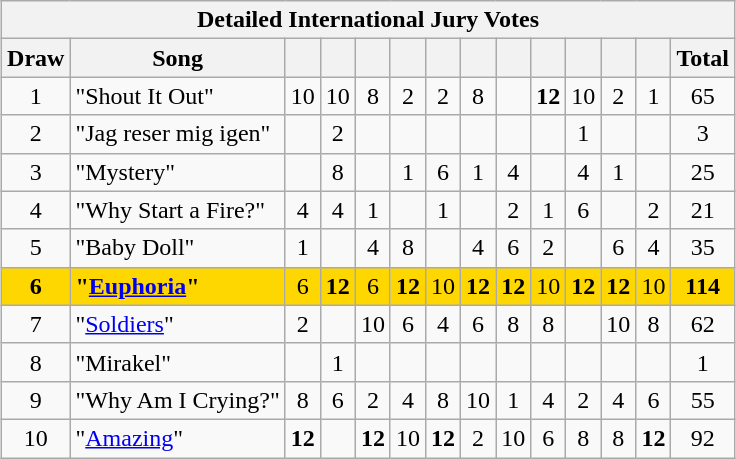<table class="sortable wikitable" style="margin: 1em auto 1em auto; text-align:center;">
<tr>
<th colspan="14">Detailed International Jury Votes</th>
</tr>
<tr>
<th>Draw</th>
<th>Song</th>
<th></th>
<th></th>
<th></th>
<th></th>
<th></th>
<th></th>
<th></th>
<th></th>
<th></th>
<th></th>
<th></th>
<th>Total</th>
</tr>
<tr>
<td>1</td>
<td align="left">"Shout It Out"</td>
<td>10</td>
<td>10</td>
<td>8</td>
<td>2</td>
<td>2</td>
<td>8</td>
<td></td>
<td><strong>12</strong></td>
<td>10</td>
<td>2</td>
<td>1</td>
<td>65</td>
</tr>
<tr>
<td>2</td>
<td align="left">"Jag reser mig igen"</td>
<td></td>
<td>2</td>
<td></td>
<td></td>
<td></td>
<td></td>
<td></td>
<td></td>
<td>1</td>
<td></td>
<td></td>
<td>3</td>
</tr>
<tr>
<td>3</td>
<td align="left">"Mystery"</td>
<td></td>
<td>8</td>
<td></td>
<td>1</td>
<td>6</td>
<td>1</td>
<td>4</td>
<td></td>
<td>4</td>
<td>1</td>
<td></td>
<td>25</td>
</tr>
<tr>
<td>4</td>
<td align="left">"Why Start a Fire?"</td>
<td>4</td>
<td>4</td>
<td>1</td>
<td></td>
<td>1</td>
<td></td>
<td>2</td>
<td>1</td>
<td>6</td>
<td></td>
<td>2</td>
<td>21</td>
</tr>
<tr>
<td>5</td>
<td align="left">"Baby Doll"</td>
<td>1</td>
<td></td>
<td>4</td>
<td>8</td>
<td></td>
<td>4</td>
<td>6</td>
<td>2</td>
<td></td>
<td>6</td>
<td>4</td>
<td>35</td>
</tr>
<tr style="background:gold;">
<td><strong>6</strong></td>
<td align="left"><strong>"<a href='#'>Euphoria</a>"</strong></td>
<td>6</td>
<td><strong>12</strong></td>
<td>6</td>
<td><strong>12</strong></td>
<td>10</td>
<td><strong>12</strong></td>
<td><strong>12</strong></td>
<td>10</td>
<td><strong>12</strong></td>
<td><strong>12</strong></td>
<td>10</td>
<td><strong>114</strong></td>
</tr>
<tr>
<td>7</td>
<td align="left">"<a href='#'>Soldiers</a>"</td>
<td>2</td>
<td></td>
<td>10</td>
<td>6</td>
<td>4</td>
<td>6</td>
<td>8</td>
<td>8</td>
<td></td>
<td>10</td>
<td>8</td>
<td>62</td>
</tr>
<tr>
<td>8</td>
<td align="left">"Mirakel"</td>
<td></td>
<td>1</td>
<td></td>
<td></td>
<td></td>
<td></td>
<td></td>
<td></td>
<td></td>
<td></td>
<td></td>
<td>1</td>
</tr>
<tr>
<td>9</td>
<td align="left">"Why Am I Crying?"</td>
<td>8</td>
<td>6</td>
<td>2</td>
<td>4</td>
<td>8</td>
<td>10</td>
<td>1</td>
<td>4</td>
<td>2</td>
<td>4</td>
<td>6</td>
<td>55</td>
</tr>
<tr>
<td>10</td>
<td align="left">"<a href='#'>Amazing</a>"</td>
<td><strong>12</strong></td>
<td></td>
<td><strong>12</strong></td>
<td>10</td>
<td><strong>12</strong></td>
<td>2</td>
<td>10</td>
<td>6</td>
<td>8</td>
<td>8</td>
<td><strong>12</strong></td>
<td>92</td>
</tr>
</table>
